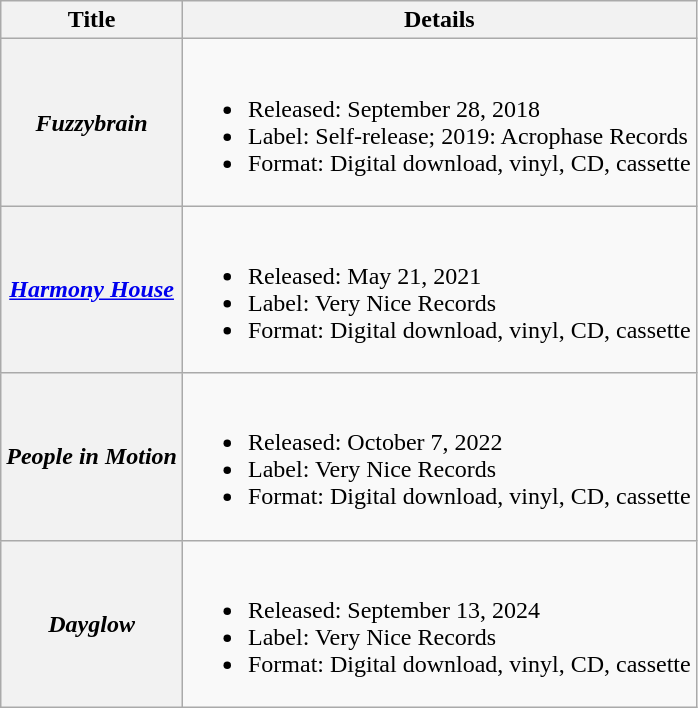<table class="wikitable plainrowheaders">
<tr>
<th scope="col">Title</th>
<th scope="col">Details</th>
</tr>
<tr>
<th scope="row"><em>Fuzzybrain</em></th>
<td><br><ul><li>Released: September 28, 2018</li><li>Label: Self-release; 2019: Acrophase Records</li><li>Format: Digital download, vinyl, CD, cassette</li></ul></td>
</tr>
<tr>
<th scope="row"><em><a href='#'>Harmony House</a></em></th>
<td><br><ul><li>Released: May 21, 2021</li><li>Label: Very Nice Records</li><li>Format: Digital download, vinyl, CD, cassette</li></ul></td>
</tr>
<tr>
<th scope="row"><em>People in Motion</em></th>
<td><br><ul><li>Released: October 7, 2022</li><li>Label: Very Nice Records</li><li>Format: Digital download, vinyl, CD, cassette</li></ul></td>
</tr>
<tr>
<th scope="row"><em>Dayglow</em></th>
<td><br><ul><li>Released: September 13, 2024</li><li>Label: Very Nice Records</li><li>Format: Digital download, vinyl, CD, cassette</li></ul></td>
</tr>
</table>
